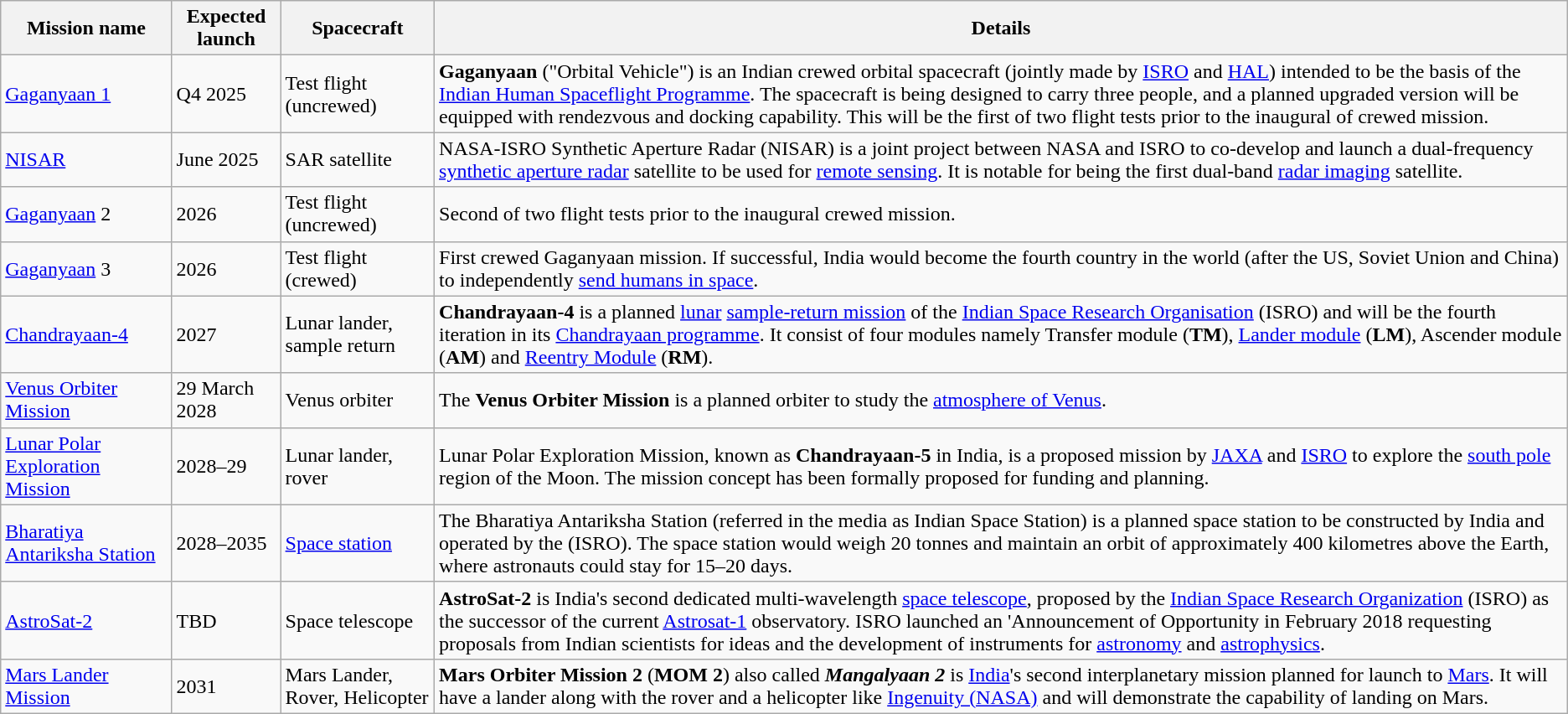<table class="wikitable">
<tr>
<th>Mission name</th>
<th>Expected launch</th>
<th>Spacecraft</th>
<th>Details</th>
</tr>
<tr>
<td><a href='#'>Gaganyaan 1</a></td>
<td>Q4 2025</td>
<td>Test flight (uncrewed)</td>
<td><strong>Gaganyaan</strong> ("Orbital Vehicle") is an Indian crewed orbital spacecraft (jointly made by <a href='#'>ISRO</a> and <a href='#'>HAL</a>) intended to be the basis of the <a href='#'>Indian Human Spaceflight Programme</a>. The spacecraft is being designed to carry three people, and a planned upgraded version will be equipped with rendezvous and docking capability. This will be the first of two flight tests prior to the inaugural of crewed mission.</td>
</tr>
<tr>
<td><a href='#'>NISAR</a></td>
<td>June 2025</td>
<td>SAR satellite</td>
<td>NASA-ISRO Synthetic Aperture Radar (NISAR) is a joint project between NASA and ISRO to co-develop and launch a dual-frequency <a href='#'>synthetic aperture radar</a> satellite to be used for <a href='#'>remote sensing</a>. It is notable for being the first dual-band <a href='#'>radar imaging</a> satellite.</td>
</tr>
<tr>
<td><a href='#'>Gaganyaan</a> 2</td>
<td>2026</td>
<td>Test flight (uncrewed)</td>
<td>Second of two flight tests prior to the inaugural crewed mission.</td>
</tr>
<tr>
<td><a href='#'>Gaganyaan</a> 3</td>
<td>2026</td>
<td>Test flight (crewed)</td>
<td>First crewed Gaganyaan mission. If successful, India would become the fourth country in the world (after the US, Soviet Union and China) to independently <a href='#'>send humans in space</a>.</td>
</tr>
<tr>
<td><a href='#'>Chandrayaan-4</a></td>
<td>2027</td>
<td>Lunar lander, sample return</td>
<td><strong>Chandrayaan-4</strong> is a planned <a href='#'>lunar</a> <a href='#'>sample-return mission</a> of the <a href='#'>Indian Space Research Organisation</a> (ISRO) and will be the fourth iteration in its <a href='#'>Chandrayaan programme</a>. It consist of four modules namely Transfer module (<strong>TM</strong>), <a href='#'>Lander module</a> (<strong>LM</strong>), Ascender module (<strong>AM</strong>) and <a href='#'>Reentry Module</a> (<strong>RM</strong>).</td>
</tr>
<tr>
<td><a href='#'>Venus Orbiter Mission</a></td>
<td>29 March 2028</td>
<td>Venus orbiter</td>
<td>The <strong>Venus Orbiter Mission</strong> is a planned orbiter to study the <a href='#'>atmosphere of Venus</a>.</td>
</tr>
<tr>
<td><a href='#'>Lunar Polar Exploration Mission</a></td>
<td>2028–29</td>
<td>Lunar lander, rover</td>
<td>Lunar Polar Exploration Mission, known as <strong>Chandrayaan-5</strong> in India, is a proposed mission by <a href='#'>JAXA</a> and <a href='#'>ISRO</a> to explore the <a href='#'>south pole</a> region of the Moon. The mission concept has been formally proposed for funding and planning.</td>
</tr>
<tr>
<td><a href='#'>Bharatiya Antariksha Station</a></td>
<td>2028–2035</td>
<td><a href='#'>Space station</a></td>
<td>The Bharatiya Antariksha Station (referred in the media as Indian Space Station) is a planned space station to be constructed by India and operated by the  (ISRO). The space station would weigh 20 tonnes and maintain an orbit of approximately 400 kilometres above the Earth, where astronauts could stay for 15–20 days.</td>
</tr>
<tr>
<td><a href='#'>AstroSat-2</a></td>
<td>TBD</td>
<td>Space telescope</td>
<td><strong>AstroSat-2</strong> is India's second dedicated multi-wavelength <a href='#'>space telescope</a>, proposed by the <a href='#'>Indian Space Research Organization</a> (ISRO) as the successor of the current <a href='#'>Astrosat-1</a> observatory. ISRO launched an 'Announcement of Opportunity in February 2018 requesting proposals from Indian scientists for ideas and the development of instruments for <a href='#'>astronomy</a> and <a href='#'>astrophysics</a>.</td>
</tr>
<tr>
<td><a href='#'>Mars Lander Mission</a></td>
<td>2031</td>
<td>Mars Lander, Rover, Helicopter</td>
<td><strong>Mars Orbiter Mission 2</strong> (<strong>MOM 2</strong>) also called <strong><em>Mangalyaan 2</em></strong> is <a href='#'>India</a>'s second interplanetary mission planned for launch to <a href='#'>Mars</a>. It will have a lander along with the rover and a helicopter like <a href='#'>Ingenuity (NASA)</a> and will demonstrate the capability of landing on Mars.</td>
</tr>
</table>
